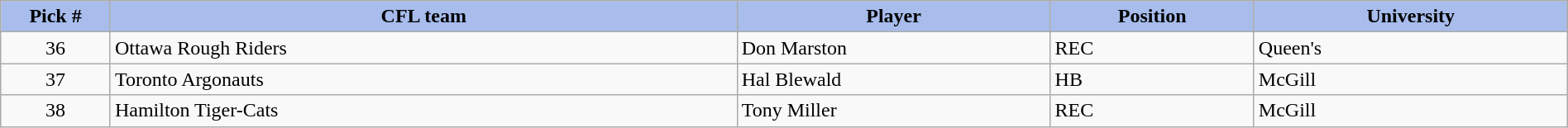<table class="wikitable" style="width: 100%">
<tr>
<th style="background:#A8BDEC;" width=7%>Pick #</th>
<th width=40% style="background:#A8BDEC;">CFL team</th>
<th width=20% style="background:#A8BDEC;">Player</th>
<th width=13% style="background:#A8BDEC;">Position</th>
<th width=20% style="background:#A8BDEC;">University</th>
</tr>
<tr>
<td align=center>36</td>
<td>Ottawa Rough Riders</td>
<td>Don Marston</td>
<td>REC</td>
<td>Queen's</td>
</tr>
<tr>
<td align=center>37</td>
<td>Toronto Argonauts</td>
<td>Hal Blewald</td>
<td>HB</td>
<td>McGill</td>
</tr>
<tr>
<td align=center>38</td>
<td>Hamilton Tiger-Cats</td>
<td>Tony Miller</td>
<td>REC</td>
<td>McGill</td>
</tr>
</table>
